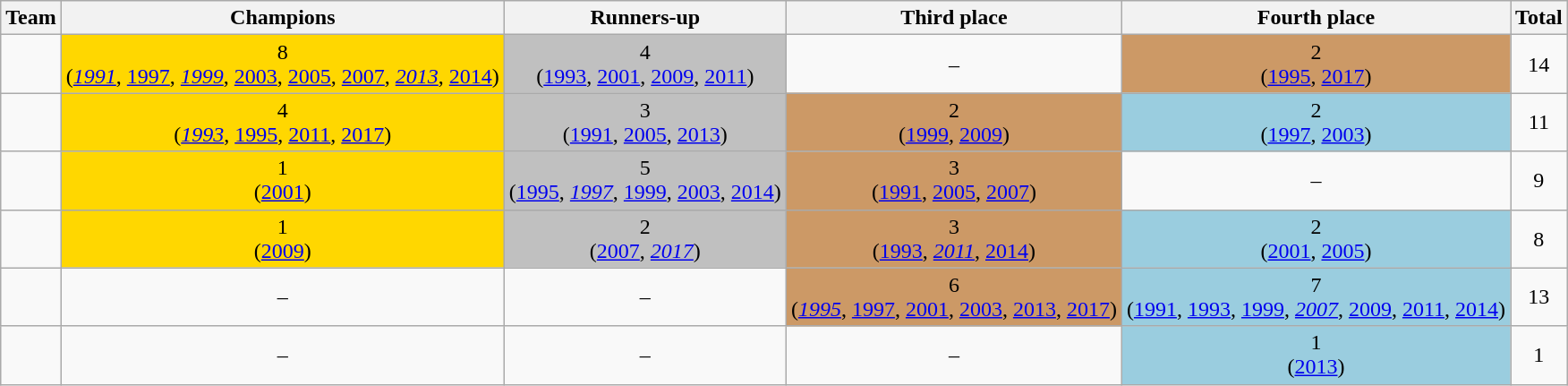<table class="wikitable" style="text-align: center;">
<tr>
<th>Team</th>
<th>Champions</th>
<th>Runners-up</th>
<th>Third place</th>
<th>Fourth place</th>
<th>Total</th>
</tr>
<tr>
<td align=left></td>
<td style="background:gold">8<br>(<em><a href='#'>1991</a></em>, <a href='#'>1997</a>, <em><a href='#'>1999</a></em>, <a href='#'>2003</a>, <a href='#'>2005</a>, <a href='#'>2007</a>, <em><a href='#'>2013</a></em>, <a href='#'>2014</a>)</td>
<td style="background:silver">4<br>(<a href='#'>1993</a>, <a href='#'>2001</a>, <a href='#'>2009</a>, <a href='#'>2011</a>)</td>
<td>–</td>
<td style="background:#c96">2<br>(<a href='#'>1995</a>, <a href='#'>2017</a>)</td>
<td>14</td>
</tr>
<tr>
<td align=left></td>
<td style="background:gold">4<br>(<em><a href='#'>1993</a></em>, <a href='#'>1995</a>, <a href='#'>2011</a>, <a href='#'>2017</a>)</td>
<td style="background:silver">3<br>(<a href='#'>1991</a>, <a href='#'>2005</a>, <a href='#'>2013</a>)</td>
<td style="background:#c96">2<br>(<a href='#'>1999</a>, <a href='#'>2009</a>)</td>
<td style="background:#9acddf">2<br>(<a href='#'>1997</a>, <a href='#'>2003</a>)</td>
<td>11</td>
</tr>
<tr>
<td align=left></td>
<td style="background:gold">1<br>(<a href='#'>2001</a>)</td>
<td style="background:silver">5<br>(<a href='#'>1995</a>, <em><a href='#'>1997</a></em>, <a href='#'>1999</a>, <a href='#'>2003</a>, <a href='#'>2014</a>)</td>
<td style="background:#c96">3<br>(<a href='#'>1991</a>, <a href='#'>2005</a>, <a href='#'>2007</a>)</td>
<td>–</td>
<td>9</td>
</tr>
<tr>
<td align=left></td>
<td style="background:gold">1<br>(<a href='#'>2009</a>)</td>
<td style="background:silver">2<br>(<a href='#'>2007</a>, <em><a href='#'>2017</a></em>)</td>
<td style="background:#c96">3<br>(<a href='#'>1993</a>, <em><a href='#'>2011</a></em>, <a href='#'>2014</a>)</td>
<td style="background:#9acddf">2<br>(<a href='#'>2001</a>, <a href='#'>2005</a>)</td>
<td>8</td>
</tr>
<tr>
<td align=left></td>
<td>–</td>
<td>–</td>
<td style="background:#c96">6<br>(<em><a href='#'>1995</a></em>, <a href='#'>1997</a>, <a href='#'>2001</a>, <a href='#'>2003</a>, <a href='#'>2013</a>, <a href='#'>2017</a>)</td>
<td style="background:#9acddf">7<br>(<a href='#'>1991</a>, <a href='#'>1993</a>, <a href='#'>1999</a>, <em><a href='#'>2007</a></em>, <a href='#'>2009</a>, <a href='#'>2011</a>, <a href='#'>2014</a>)</td>
<td>13</td>
</tr>
<tr>
<td align=left></td>
<td>–</td>
<td>–</td>
<td>–</td>
<td style="background:#9acddf">1<br>(<a href='#'>2013</a>)</td>
<td>1</td>
</tr>
</table>
